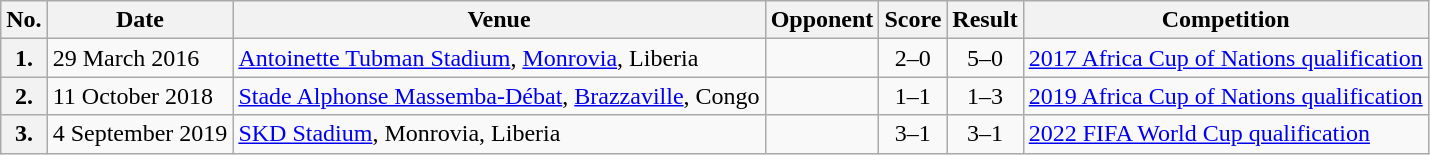<table class="wikitable plainrowheaders">
<tr>
<th scope=col>No.</th>
<th scope=col data-sort-type=date>Date</th>
<th scope=col>Venue</th>
<th scope=col>Opponent</th>
<th scope=col>Score</th>
<th scope=col>Result</th>
<th scope=col>Competition</th>
</tr>
<tr>
<th scope=row>1.</th>
<td>29 March 2016</td>
<td><a href='#'>Antoinette Tubman Stadium</a>, <a href='#'>Monrovia</a>, Liberia</td>
<td></td>
<td align=center>2–0</td>
<td align="center">5–0</td>
<td><a href='#'>2017 Africa Cup of Nations qualification</a></td>
</tr>
<tr>
<th scope=row>2.</th>
<td>11 October 2018</td>
<td><a href='#'>Stade Alphonse Massemba-Débat</a>, <a href='#'>Brazzaville</a>, Congo</td>
<td></td>
<td align=center>1–1</td>
<td align="center">1–3</td>
<td><a href='#'>2019 Africa Cup of Nations qualification</a></td>
</tr>
<tr>
<th scope=row>3.</th>
<td>4 September 2019</td>
<td><a href='#'>SKD Stadium</a>, Monrovia, Liberia</td>
<td></td>
<td align=center>3–1</td>
<td align="center">3–1</td>
<td><a href='#'>2022 FIFA World Cup qualification</a></td>
</tr>
</table>
